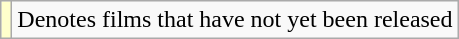<table class="wikitable">
<tr>
<td style="background:#ffc;"></td>
<td>Denotes films that have not yet been released</td>
</tr>
</table>
